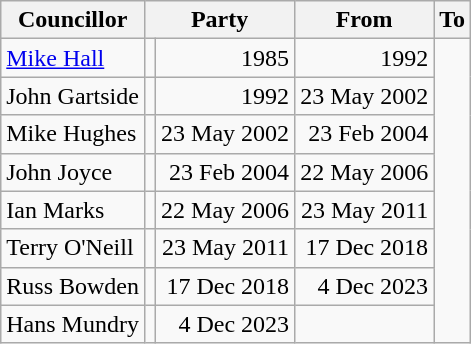<table class=wikitable>
<tr>
<th>Councillor</th>
<th colspan=2>Party</th>
<th>From</th>
<th>To</th>
</tr>
<tr>
<td><a href='#'>Mike Hall</a></td>
<td></td>
<td align=right>1985</td>
<td align=right>1992</td>
</tr>
<tr>
<td>John Gartside</td>
<td></td>
<td align=right>1992</td>
<td align=right>23 May 2002</td>
</tr>
<tr>
<td>Mike Hughes</td>
<td></td>
<td align=right>23 May 2002</td>
<td align=right>23 Feb 2004</td>
</tr>
<tr>
<td>John Joyce</td>
<td></td>
<td align=right>23 Feb 2004</td>
<td align=right>22 May 2006</td>
</tr>
<tr>
<td>Ian Marks</td>
<td></td>
<td align=right>22 May 2006</td>
<td align=right>23 May 2011</td>
</tr>
<tr>
<td>Terry O'Neill</td>
<td></td>
<td align=right>23 May 2011</td>
<td align=right>17 Dec 2018</td>
</tr>
<tr>
<td>Russ Bowden</td>
<td></td>
<td align=right>17 Dec 2018</td>
<td align=right>4 Dec 2023</td>
</tr>
<tr>
<td>Hans Mundry</td>
<td></td>
<td align=right>4 Dec 2023</td>
<td align=right></td>
</tr>
</table>
